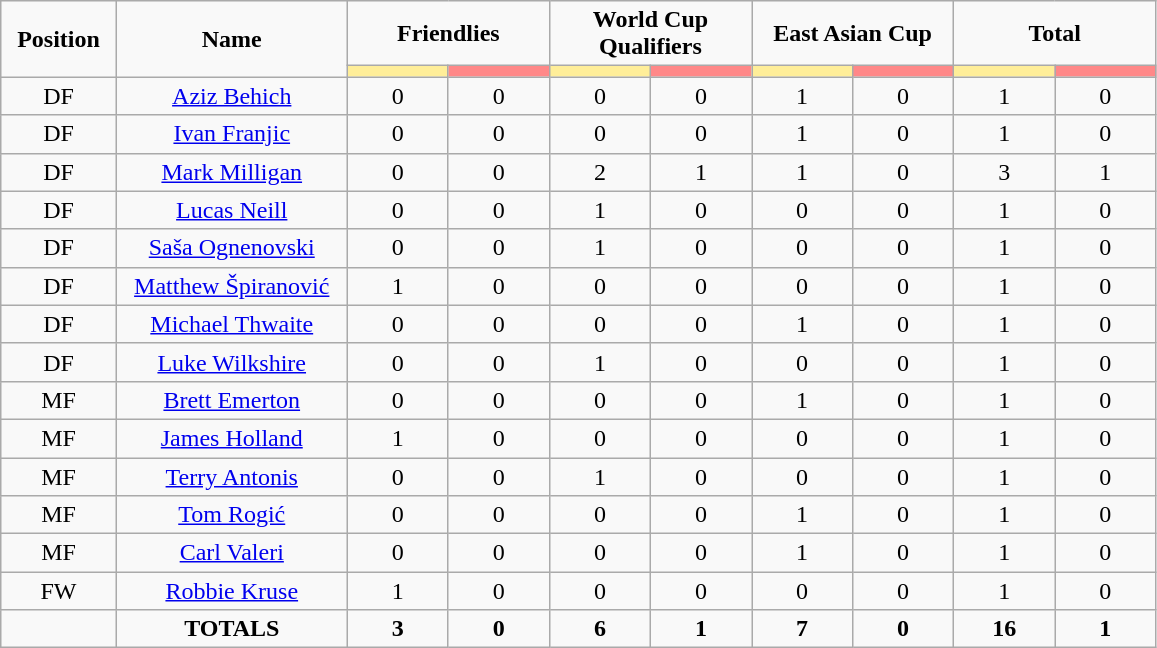<table class="wikitable" style="text-align:center;">
<tr style="text-align:center;">
<td rowspan="2"  style="width:10%; "><strong>Position</strong></td>
<td rowspan="2"  style="width:20%; "><strong>Name</strong></td>
<td colspan="2"><strong>Friendlies</strong></td>
<td colspan="2"><strong>World Cup Qualifiers</strong></td>
<td colspan="2"><strong>East Asian Cup</strong></td>
<td colspan="2"><strong>Total</strong></td>
</tr>
<tr>
<th style="width:60px; background:#fe9;"></th>
<th style="width:60px; background:#ff8888;"></th>
<th style="width:60px; background:#fe9;"></th>
<th style="width:60px; background:#ff8888;"></th>
<th style="width:60px; background:#fe9;"></th>
<th style="width:60px; background:#ff8888;"></th>
<th style="width:60px; background:#fe9;"></th>
<th style="width:60px; background:#ff8888;"></th>
</tr>
<tr>
<td>DF</td>
<td><a href='#'>Aziz Behich</a></td>
<td>0</td>
<td>0</td>
<td>0</td>
<td>0</td>
<td>1</td>
<td>0</td>
<td>1</td>
<td>0</td>
</tr>
<tr>
<td>DF</td>
<td><a href='#'>Ivan Franjic</a></td>
<td>0</td>
<td>0</td>
<td>0</td>
<td>0</td>
<td>1</td>
<td>0</td>
<td>1</td>
<td>0</td>
</tr>
<tr>
<td>DF</td>
<td><a href='#'>Mark Milligan</a></td>
<td>0</td>
<td>0</td>
<td>2</td>
<td>1</td>
<td>1</td>
<td>0</td>
<td>3</td>
<td>1</td>
</tr>
<tr>
<td>DF</td>
<td><a href='#'>Lucas Neill</a></td>
<td>0</td>
<td>0</td>
<td>1</td>
<td>0</td>
<td>0</td>
<td>0</td>
<td>1</td>
<td>0</td>
</tr>
<tr>
<td>DF</td>
<td><a href='#'>Saša Ognenovski</a></td>
<td>0</td>
<td>0</td>
<td>1</td>
<td>0</td>
<td>0</td>
<td>0</td>
<td>1</td>
<td>0</td>
</tr>
<tr>
<td>DF</td>
<td><a href='#'>Matthew Špiranović</a></td>
<td>1</td>
<td>0</td>
<td>0</td>
<td>0</td>
<td>0</td>
<td>0</td>
<td>1</td>
<td>0</td>
</tr>
<tr>
<td>DF</td>
<td><a href='#'>Michael Thwaite</a></td>
<td>0</td>
<td>0</td>
<td>0</td>
<td>0</td>
<td>1</td>
<td>0</td>
<td>1</td>
<td>0</td>
</tr>
<tr>
<td>DF</td>
<td><a href='#'>Luke Wilkshire</a></td>
<td>0</td>
<td>0</td>
<td>1</td>
<td>0</td>
<td>0</td>
<td>0</td>
<td>1</td>
<td>0</td>
</tr>
<tr>
<td>MF</td>
<td><a href='#'>Brett Emerton</a></td>
<td>0</td>
<td>0</td>
<td>0</td>
<td>0</td>
<td>1</td>
<td>0</td>
<td>1</td>
<td>0</td>
</tr>
<tr>
<td>MF</td>
<td><a href='#'>James Holland</a></td>
<td>1</td>
<td>0</td>
<td>0</td>
<td>0</td>
<td>0</td>
<td>0</td>
<td>1</td>
<td>0</td>
</tr>
<tr>
<td>MF</td>
<td><a href='#'>Terry Antonis</a></td>
<td>0</td>
<td>0</td>
<td>1</td>
<td>0</td>
<td>0</td>
<td>0</td>
<td>1</td>
<td>0</td>
</tr>
<tr>
<td>MF</td>
<td><a href='#'>Tom Rogić</a></td>
<td>0</td>
<td>0</td>
<td>0</td>
<td>0</td>
<td>1</td>
<td>0</td>
<td>1</td>
<td>0</td>
</tr>
<tr>
<td>MF</td>
<td><a href='#'>Carl Valeri</a></td>
<td>0</td>
<td>0</td>
<td>0</td>
<td>0</td>
<td>1</td>
<td>0</td>
<td>1</td>
<td>0</td>
</tr>
<tr>
<td>FW</td>
<td><a href='#'>Robbie Kruse</a></td>
<td>1</td>
<td>0</td>
<td>0</td>
<td>0</td>
<td>0</td>
<td>0</td>
<td>1</td>
<td>0</td>
</tr>
<tr>
<td></td>
<td><strong>TOTALS</strong></td>
<td><strong>3</strong></td>
<td><strong>0</strong></td>
<td><strong>6</strong></td>
<td><strong>1</strong></td>
<td><strong>7</strong></td>
<td><strong>0</strong></td>
<td><strong>16</strong></td>
<td><strong>1</strong></td>
</tr>
</table>
